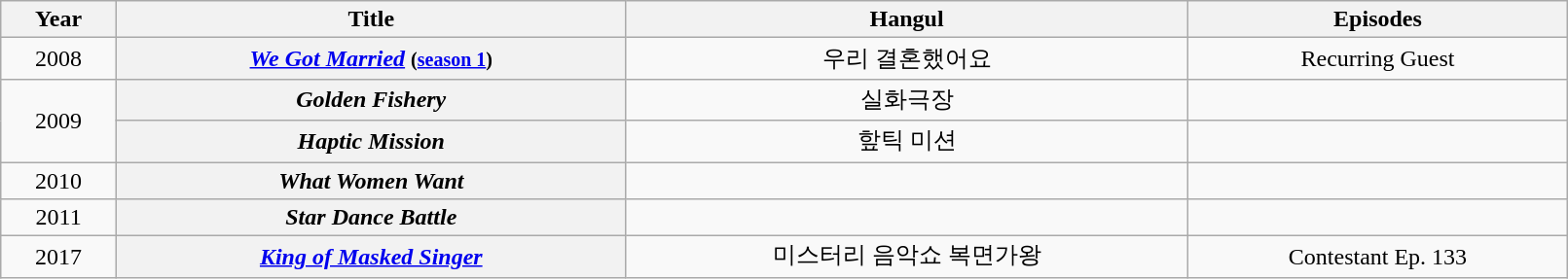<table class="wikitable"  style="width:85%; text-align:center;">
<tr>
<th>Year</th>
<th>Title</th>
<th>Hangul</th>
<th>Episodes</th>
</tr>
<tr>
<td>2008</td>
<th style="row"><em><a href='#'>We Got Married</a></em> <small>(<a href='#'>season 1</a>)</small></th>
<td>우리 결혼했어요</td>
<td>Recurring Guest</td>
</tr>
<tr>
<td rowspan="2">2009</td>
<th style="row"><em>Golden Fishery</em></th>
<td>실화극장</td>
<td></td>
</tr>
<tr>
<th style=row><em>Haptic Mission</em></th>
<td>핲틱 미션</td>
<td></td>
</tr>
<tr>
<td>2010</td>
<th style=row><em>What Women Want</em></th>
<td></td>
<td></td>
</tr>
<tr>
<td>2011</td>
<th style=row><em>Star Dance Battle</em></th>
<td></td>
<td></td>
</tr>
<tr>
<td>2017</td>
<th style="row"><em><a href='#'>King of Masked Singer </a></em></th>
<td>미스터리 음악쇼 복면가왕</td>
<td>Contestant Ep. 133</td>
</tr>
</table>
